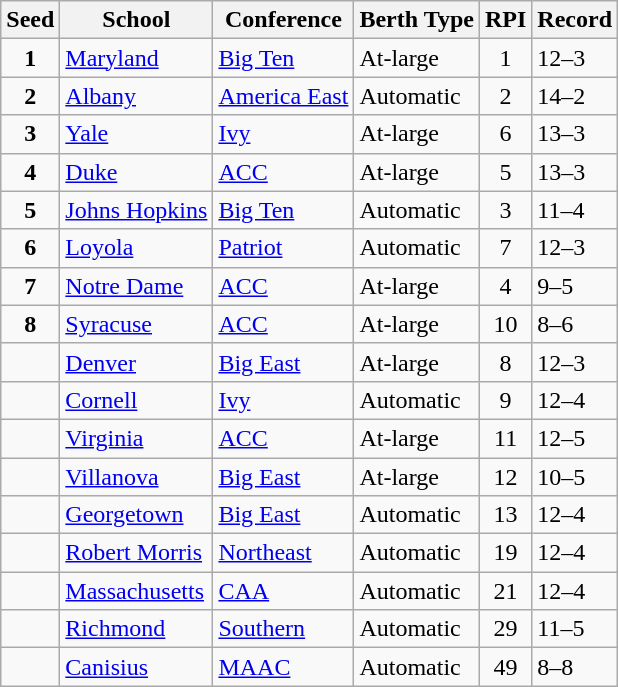<table class="wikitable sortable">
<tr>
<th>Seed</th>
<th>School</th>
<th>Conference</th>
<th>Berth Type</th>
<th>RPI</th>
<th>Record</th>
</tr>
<tr>
<td align=center><strong>1</strong></td>
<td><a href='#'>Maryland</a></td>
<td><a href='#'>Big Ten</a></td>
<td>At-large</td>
<td align=center>1</td>
<td>12–3</td>
</tr>
<tr>
<td align=center><strong>2</strong></td>
<td><a href='#'>Albany</a></td>
<td><a href='#'>America East</a></td>
<td>Automatic</td>
<td align=center>2</td>
<td>14–2</td>
</tr>
<tr>
<td align=center><strong>3</strong></td>
<td><a href='#'>Yale</a></td>
<td><a href='#'>Ivy</a></td>
<td>At-large</td>
<td align=center>6</td>
<td>13–3</td>
</tr>
<tr>
<td align=center><strong>4</strong></td>
<td><a href='#'>Duke</a></td>
<td><a href='#'>ACC</a></td>
<td>At-large</td>
<td align=center>5</td>
<td>13–3</td>
</tr>
<tr>
<td align=center><strong>5</strong></td>
<td><a href='#'>Johns Hopkins</a></td>
<td><a href='#'>Big Ten</a></td>
<td>Automatic</td>
<td align=center>3</td>
<td>11–4</td>
</tr>
<tr>
<td align=center><strong>6</strong></td>
<td><a href='#'>Loyola</a></td>
<td><a href='#'>Patriot</a></td>
<td>Automatic</td>
<td align=center>7</td>
<td>12–3</td>
</tr>
<tr>
<td align=center><strong>7</strong></td>
<td><a href='#'>Notre Dame</a></td>
<td><a href='#'>ACC</a></td>
<td>At-large</td>
<td align=center>4</td>
<td>9–5</td>
</tr>
<tr>
<td align=center><strong>8</strong></td>
<td><a href='#'>Syracuse</a></td>
<td><a href='#'>ACC</a></td>
<td>At-large</td>
<td align=center>10</td>
<td>8–6</td>
</tr>
<tr>
<td></td>
<td><a href='#'>Denver</a></td>
<td><a href='#'>Big East</a></td>
<td>At-large</td>
<td align=center>8</td>
<td>12–3</td>
</tr>
<tr>
<td></td>
<td><a href='#'>Cornell</a></td>
<td><a href='#'>Ivy</a></td>
<td>Automatic</td>
<td align=center>9</td>
<td>12–4</td>
</tr>
<tr>
<td></td>
<td><a href='#'>Virginia</a></td>
<td><a href='#'>ACC</a></td>
<td>At-large</td>
<td align=center>11</td>
<td>12–5</td>
</tr>
<tr>
<td></td>
<td><a href='#'>Villanova</a></td>
<td><a href='#'>Big East</a></td>
<td>At-large</td>
<td align=center>12</td>
<td>10–5</td>
</tr>
<tr>
<td></td>
<td><a href='#'>Georgetown</a></td>
<td><a href='#'>Big East</a></td>
<td>Automatic</td>
<td align=center>13</td>
<td>12–4</td>
</tr>
<tr>
<td></td>
<td><a href='#'>Robert Morris</a></td>
<td><a href='#'>Northeast</a></td>
<td>Automatic</td>
<td align=center>19</td>
<td>12–4</td>
</tr>
<tr>
<td></td>
<td><a href='#'>Massachusetts</a></td>
<td><a href='#'>CAA</a></td>
<td>Automatic</td>
<td align=center>21</td>
<td>12–4</td>
</tr>
<tr>
<td></td>
<td><a href='#'>Richmond</a></td>
<td><a href='#'>Southern</a></td>
<td>Automatic</td>
<td align=center>29</td>
<td>11–5</td>
</tr>
<tr>
<td></td>
<td><a href='#'>Canisius</a></td>
<td><a href='#'>MAAC</a></td>
<td>Automatic</td>
<td align=center>49</td>
<td>8–8</td>
</tr>
</table>
